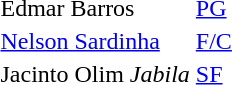<table border="0">
<tr>
<td></td>
<td>Edmar Barros</td>
<td><a href='#'>PG</a></td>
</tr>
<tr>
<td></td>
<td><a href='#'>Nelson Sardinha</a></td>
<td><a href='#'>F/C</a></td>
</tr>
<tr>
<td></td>
<td>Jacinto Olim <em>Jabila</em></td>
<td><a href='#'>SF</a></td>
</tr>
<tr>
</tr>
</table>
